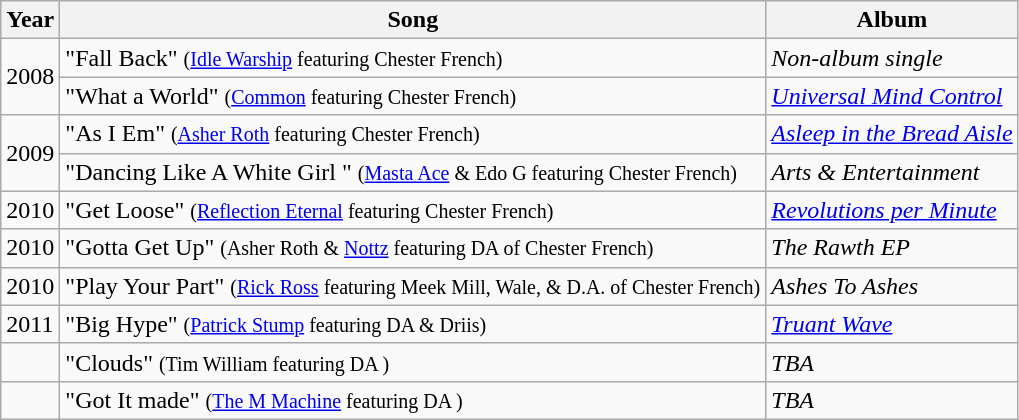<table class="wikitable">
<tr>
<th>Year</th>
<th>Song</th>
<th>Album</th>
</tr>
<tr>
<td rowspan="2">2008</td>
<td>"Fall Back" <small>(<a href='#'>Idle Warship</a> featuring Chester French)</small></td>
<td><em>Non-album single</em></td>
</tr>
<tr>
<td>"What a World" <small>(<a href='#'>Common</a> featuring Chester French)</small></td>
<td><em><a href='#'>Universal Mind Control</a></em></td>
</tr>
<tr>
<td rowspan="2">2009</td>
<td>"As I Em" <small>(<a href='#'>Asher Roth</a> featuring Chester French)</small></td>
<td><em><a href='#'>Asleep in the Bread Aisle</a></em></td>
</tr>
<tr>
<td>"Dancing Like A White Girl " <small>(<a href='#'>Masta Ace</a> & Edo G featuring Chester French)</small></td>
<td><em>Arts & Entertainment</em></td>
</tr>
<tr>
<td>2010</td>
<td>"Get Loose" <small>(<a href='#'>Reflection Eternal</a> featuring Chester French)</small></td>
<td><em><a href='#'>Revolutions per Minute</a></em></td>
</tr>
<tr>
<td>2010</td>
<td>"Gotta Get Up" <small>(Asher Roth & <a href='#'>Nottz</a> featuring DA of Chester French)</small></td>
<td><em>The Rawth EP</em></td>
</tr>
<tr>
<td>2010</td>
<td>"Play Your Part" <small>(<a href='#'>Rick Ross</a> featuring Meek Mill, Wale, & D.A. of Chester French)</small></td>
<td><em>Ashes To Ashes</em></td>
</tr>
<tr>
<td>2011</td>
<td>"Big Hype" <small>(<a href='#'>Patrick Stump</a> featuring DA & Driis)</small></td>
<td><em><a href='#'>Truant Wave</a></em></td>
</tr>
<tr>
<td></td>
<td>"Clouds" <small>(Tim William featuring DA )</small></td>
<td><em>TBA</em></td>
</tr>
<tr>
<td></td>
<td>"Got It made" <small>(<a href='#'>The M Machine</a> featuring DA )</small></td>
<td><em>TBA</em></td>
</tr>
</table>
